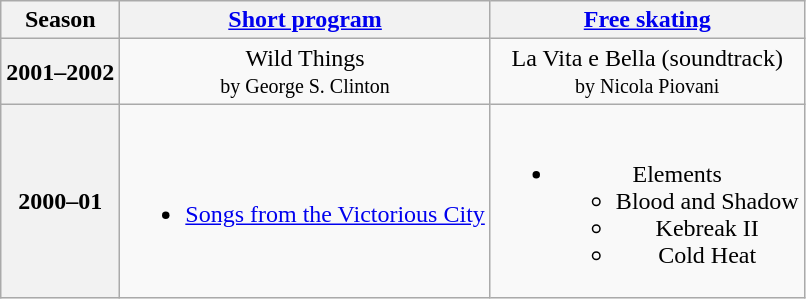<table class="wikitable" style="text-align:center">
<tr>
<th>Season</th>
<th><a href='#'>Short program</a></th>
<th><a href='#'>Free skating</a></th>
</tr>
<tr>
<th>2001–2002</th>
<td>Wild Things <br><small> by George S. Clinton</small></td>
<td>La Vita e Bella (soundtrack) <br><small> by Nicola Piovani</small></td>
</tr>
<tr>
<th>2000–01 <br> </th>
<td><br><ul><li><a href='#'>Songs from the Victorious City</a> <br></li></ul></td>
<td><br><ul><li>Elements <br><ul><li>Blood and Shadow</li><li>Kebreak II</li><li>Cold Heat</li></ul></li></ul></td>
</tr>
</table>
